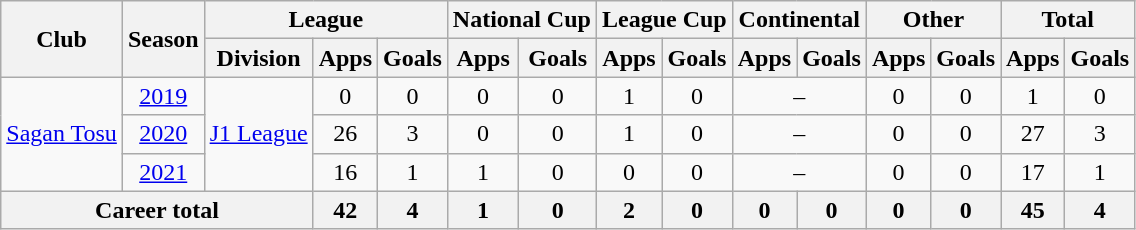<table class="wikitable" style="text-align: center">
<tr>
<th rowspan="2">Club</th>
<th rowspan="2">Season</th>
<th colspan="3">League</th>
<th colspan="2">National Cup</th>
<th colspan="2">League Cup</th>
<th colspan="2">Continental</th>
<th colspan="2">Other</th>
<th colspan="2">Total</th>
</tr>
<tr>
<th>Division</th>
<th>Apps</th>
<th>Goals</th>
<th>Apps</th>
<th>Goals</th>
<th>Apps</th>
<th>Goals</th>
<th>Apps</th>
<th>Goals</th>
<th>Apps</th>
<th>Goals</th>
<th>Apps</th>
<th>Goals</th>
</tr>
<tr>
<td rowspan="3"><a href='#'>Sagan Tosu</a></td>
<td><a href='#'>2019</a></td>
<td rowspan="3"><a href='#'>J1 League</a></td>
<td>0</td>
<td>0</td>
<td>0</td>
<td>0</td>
<td>1</td>
<td>0</td>
<td colspan="2">–</td>
<td>0</td>
<td>0</td>
<td>1</td>
<td>0</td>
</tr>
<tr>
<td><a href='#'>2020</a></td>
<td>26</td>
<td>3</td>
<td>0</td>
<td>0</td>
<td>1</td>
<td>0</td>
<td colspan="2">–</td>
<td>0</td>
<td>0</td>
<td>27</td>
<td>3</td>
</tr>
<tr>
<td><a href='#'>2021</a></td>
<td>16</td>
<td>1</td>
<td>1</td>
<td>0</td>
<td>0</td>
<td>0</td>
<td colspan="2">–</td>
<td>0</td>
<td>0</td>
<td>17</td>
<td>1</td>
</tr>
<tr>
<th colspan=3>Career total</th>
<th>42</th>
<th>4</th>
<th>1</th>
<th>0</th>
<th>2</th>
<th>0</th>
<th>0</th>
<th>0</th>
<th>0</th>
<th>0</th>
<th>45</th>
<th>4</th>
</tr>
</table>
